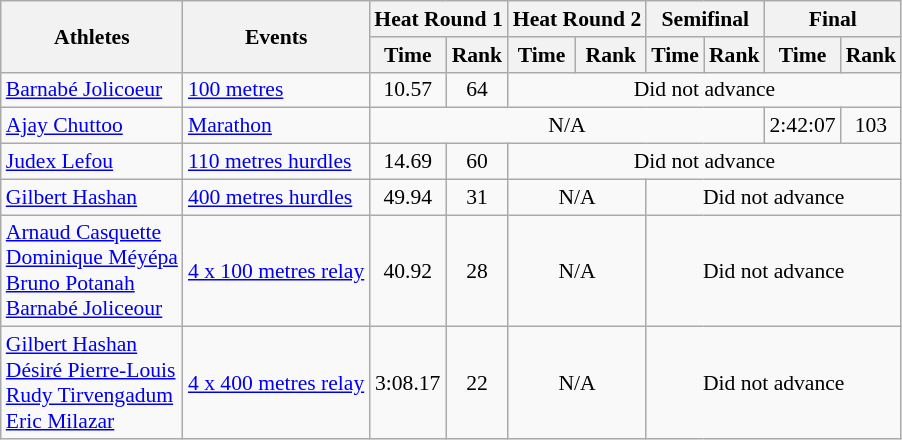<table class=wikitable style=font-size:90%>
<tr>
<th rowspan=2>Athletes</th>
<th rowspan=2>Events</th>
<th colspan=2>Heat Round 1</th>
<th colspan=2>Heat Round 2</th>
<th colspan=2>Semifinal</th>
<th colspan=2>Final</th>
</tr>
<tr>
<th>Time</th>
<th>Rank</th>
<th>Time</th>
<th>Rank</th>
<th>Time</th>
<th>Rank</th>
<th>Time</th>
<th>Rank</th>
</tr>
<tr>
<td><a href='#'>Barnabé Jolicoeur</a></td>
<td><a href='#'>100 metres</a></td>
<td align=center>10.57</td>
<td align=center>64</td>
<td align=center colspan=6>Did not advance</td>
</tr>
<tr>
<td><a href='#'>Ajay Chuttoo</a></td>
<td><a href='#'>Marathon</a></td>
<td align=center colspan=6>N/A</td>
<td align=center>2:42:07</td>
<td align=center>103</td>
</tr>
<tr>
<td><a href='#'>Judex Lefou</a></td>
<td><a href='#'>110 metres hurdles</a></td>
<td align=center>14.69</td>
<td align=center>60</td>
<td align=center colspan=6>Did not advance</td>
</tr>
<tr>
<td><a href='#'>Gilbert Hashan</a></td>
<td><a href='#'>400 metres hurdles</a></td>
<td align=center>49.94</td>
<td align=center>31</td>
<td align=center colspan=2>N/A</td>
<td align=center colspan=4>Did not advance</td>
</tr>
<tr>
<td><a href='#'>Arnaud Casquette</a><br><a href='#'>Dominique Méyépa</a><br><a href='#'>Bruno Potanah</a><br><a href='#'>Barnabé Joliceour</a></td>
<td><a href='#'>4 x 100 metres relay</a></td>
<td align=center>40.92</td>
<td align=center>28</td>
<td align=center colspan=2>N/A</td>
<td align=center colspan=4>Did not advance</td>
</tr>
<tr>
<td><a href='#'>Gilbert Hashan</a><br><a href='#'>Désiré Pierre-Louis</a><br><a href='#'>Rudy Tirvengadum</a><br><a href='#'>Eric Milazar</a></td>
<td><a href='#'>4 x 400 metres relay</a></td>
<td align=center>3:08.17</td>
<td align=center>22</td>
<td align=center colspan=2>N/A</td>
<td align=center colspan=4>Did not advance</td>
</tr>
</table>
